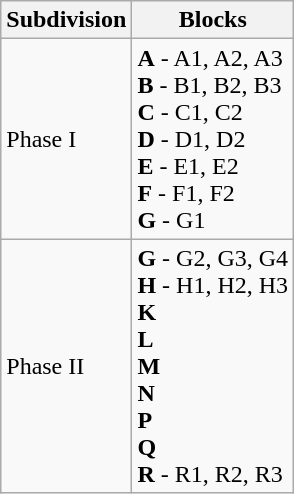<table class="wikitable">
<tr>
<th>Subdivision</th>
<th>Blocks</th>
</tr>
<tr>
<td>Phase I</td>
<td><strong>A</strong> - A1, A2, A3<br><strong>B</strong> - B1, B2, B3<br><strong>C</strong> - C1, C2<br><strong>D</strong> - D1, D2<br><strong>E</strong> - E1, E2<br><strong>F</strong> - F1, F2<br><strong>G</strong> - G1</td>
</tr>
<tr>
<td>Phase II</td>
<td><strong>G</strong> - G2, G3, G4<br><strong>H</strong> - H1, H2, H3<br><strong>K</strong><br><strong>L</strong><br><strong>M</strong><br><strong>N</strong><br><strong>P</strong><br><strong>Q</strong><br><strong>R</strong> - R1, R2, R3</td>
</tr>
</table>
